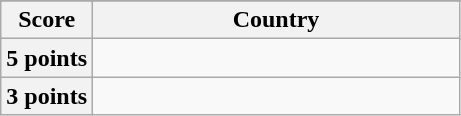<table class="wikitable">
<tr>
</tr>
<tr>
<th scope="col">Score</th>
<th scope="col">Country</th>
</tr>
<tr>
<th scope="row" width=20%>5 points</th>
<td></td>
</tr>
<tr>
<th scope="row" width=20%>3 points</th>
<td></td>
</tr>
</table>
